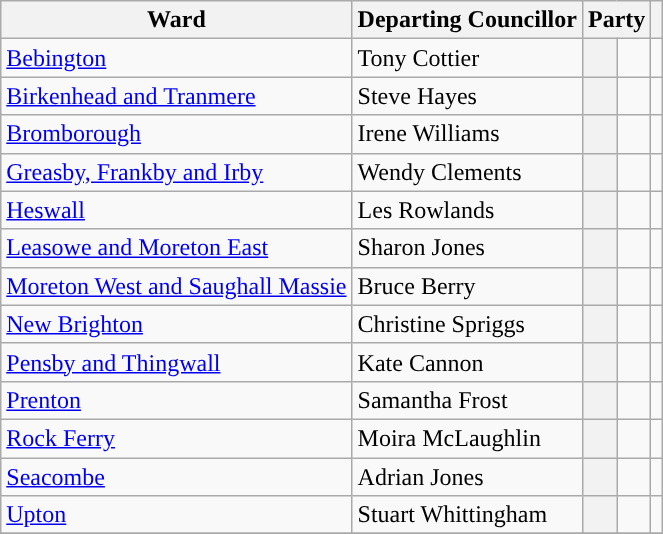<table class="wikitable sortable">
<tr>
<th>Ward</th>
<th>Departing Councillor</th>
<th colspan="2">Party</th>
<th></th>
</tr>
<tr>
<td align="left"><a href='#'>Bebington</a></td>
<td align="left">Tony Cottier</td>
<th style="background-color: "></th>
<td><a href='#'></a></td>
<td align = center></td>
</tr>
<tr>
<td align="left"><a href='#'>Birkenhead and Tranmere</a></td>
<td align="left">Steve Hayes</td>
<th style="background-color: "></th>
<td><a href='#'></a> </td>
<td align = center></td>
</tr>
<tr>
<td align="left"><a href='#'>Bromborough</a></td>
<td align="left">Irene Williams</td>
<th style="background-color: "></th>
<td><a href='#'></a></td>
<td align = center></td>
</tr>
<tr>
<td align="left"><a href='#'>Greasby, Frankby and Irby</a></td>
<td align="left">Wendy Clements</td>
<th style="background-color: "></th>
<td><a href='#'></a></td>
<td align = center></td>
</tr>
<tr>
<td align="left"><a href='#'>Heswall</a></td>
<td align="left">Les Rowlands</td>
<th style="background-color: "></th>
<td><a href='#'></a></td>
<td align = center></td>
</tr>
<tr>
<td align="left"><a href='#'>Leasowe and Moreton East</a></td>
<td align="left">Sharon Jones</td>
<th style="background-color: "></th>
<td><a href='#'></a> </td>
<td align = center></td>
</tr>
<tr>
<td align="left"><a href='#'>Moreton West and Saughall Massie</a></td>
<td align="left">Bruce Berry</td>
<th style="background-color: "></th>
<td><a href='#'></a></td>
<td align = center></td>
</tr>
<tr>
<td align="left"><a href='#'>New Brighton</a></td>
<td align="left">Christine Spriggs</td>
<th style="background-color: "></th>
<td><a href='#'></a></td>
<td align = center></td>
</tr>
<tr>
<td align="left"><a href='#'>Pensby and Thingwall</a></td>
<td align="left">Kate Cannon</td>
<th style="background-color: "></th>
<td><a href='#'></a></td>
<td align = center></td>
</tr>
<tr>
<td align="left"><a href='#'>Prenton</a></td>
<td align="left">Samantha Frost</td>
<th style="background-color: "></th>
<td><a href='#'></a></td>
<td align = center></td>
</tr>
<tr>
<td align="left"><a href='#'>Rock Ferry</a></td>
<td align="left">Moira McLaughlin</td>
<th style="background-color: "></th>
<td><a href='#'></a></td>
<td align = center></td>
</tr>
<tr>
<td align="left"><a href='#'>Seacombe</a></td>
<td align="left">Adrian Jones</td>
<th style="background-color: "></th>
<td><a href='#'></a></td>
<td align = center></td>
</tr>
<tr>
<td align="left"><a href='#'>Upton</a></td>
<td align="left">Stuart Whittingham</td>
<th style="background-color: "></th>
<td><a href='#'></a></td>
<td align = center></td>
</tr>
<tr>
</tr>
</table>
